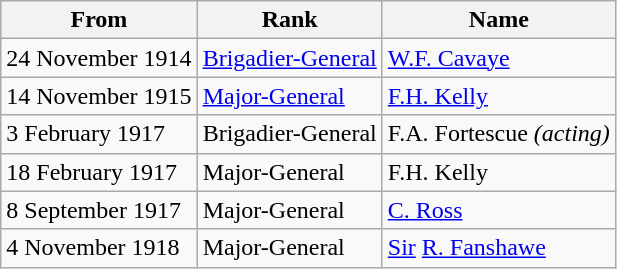<table class="wikitable">
<tr>
<th>From</th>
<th>Rank</th>
<th>Name</th>
</tr>
<tr>
<td>24 November 1914</td>
<td><a href='#'>Brigadier-General</a></td>
<td><a href='#'>W.F. Cavaye</a></td>
</tr>
<tr>
<td>14 November 1915</td>
<td><a href='#'>Major-General</a></td>
<td><a href='#'>F.H. Kelly</a></td>
</tr>
<tr>
<td>3 February 1917</td>
<td>Brigadier-General</td>
<td>F.A. Fortescue <em>(acting)</em></td>
</tr>
<tr>
<td>18 February 1917</td>
<td>Major-General</td>
<td>F.H. Kelly</td>
</tr>
<tr>
<td>8 September 1917</td>
<td>Major-General</td>
<td><a href='#'>C. Ross</a></td>
</tr>
<tr>
<td>4 November 1918</td>
<td>Major-General</td>
<td><a href='#'>Sir</a> <a href='#'>R. Fanshawe</a></td>
</tr>
</table>
